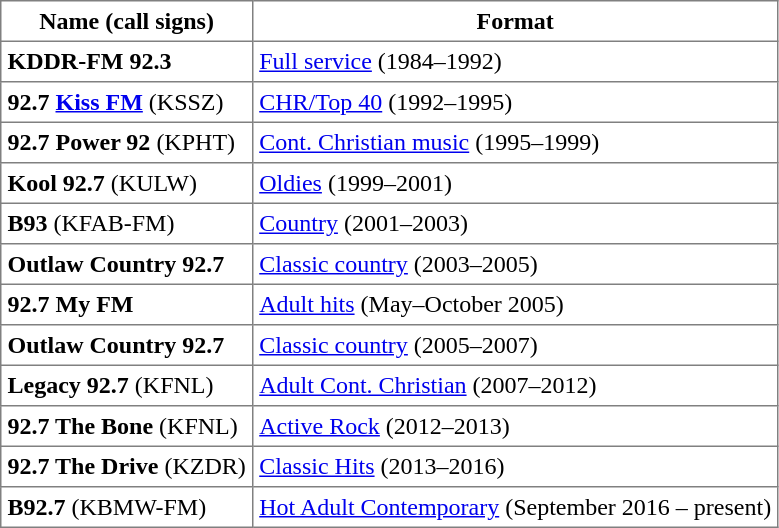<table class="toccolours" border="1" cellpadding="4" cellspacing="0" style="border-collapse: collapse; float:left; margin-right: 1em; margin-bottom: 1em">
<tr>
<th>Name (call signs)</th>
<th>Format</th>
</tr>
<tr>
<td><strong>KDDR-FM 92.3</strong></td>
<td><a href='#'>Full service</a> (1984–1992)</td>
</tr>
<tr>
<td><strong>92.7 <a href='#'>Kiss FM</a></strong> (KSSZ)</td>
<td><a href='#'>CHR/Top 40</a> (1992–1995)</td>
</tr>
<tr>
<td><strong>92.7 Power 92</strong> (KPHT)</td>
<td><a href='#'>Cont. Christian music</a> (1995–1999)</td>
</tr>
<tr>
<td><strong>Kool 92.7</strong> (KULW)</td>
<td><a href='#'>Oldies</a> (1999–2001)</td>
</tr>
<tr>
<td><strong>B93</strong> (KFAB-FM)</td>
<td><a href='#'>Country</a> (2001–2003)</td>
</tr>
<tr>
<td><strong>Outlaw Country 92.7</strong></td>
<td><a href='#'>Classic country</a> (2003–2005)</td>
</tr>
<tr>
<td><strong>92.7 My FM</strong></td>
<td><a href='#'>Adult hits</a> (May–October 2005)</td>
</tr>
<tr>
<td><strong>Outlaw Country 92.7</strong></td>
<td><a href='#'>Classic country</a> (2005–2007)</td>
</tr>
<tr>
<td><strong>Legacy 92.7</strong> (KFNL)</td>
<td><a href='#'>Adult Cont. Christian</a> (2007–2012)</td>
</tr>
<tr>
<td><strong>92.7 The Bone</strong> (KFNL)</td>
<td><a href='#'>Active Rock</a> (2012–2013)</td>
</tr>
<tr>
<td><strong>92.7 The Drive</strong> (KZDR)</td>
<td><a href='#'>Classic Hits</a> (2013–2016)</td>
</tr>
<tr>
<td><strong>B92.7</strong> (KBMW-FM)</td>
<td><a href='#'>Hot Adult Contemporary</a> (September 2016 – present)</td>
</tr>
</table>
